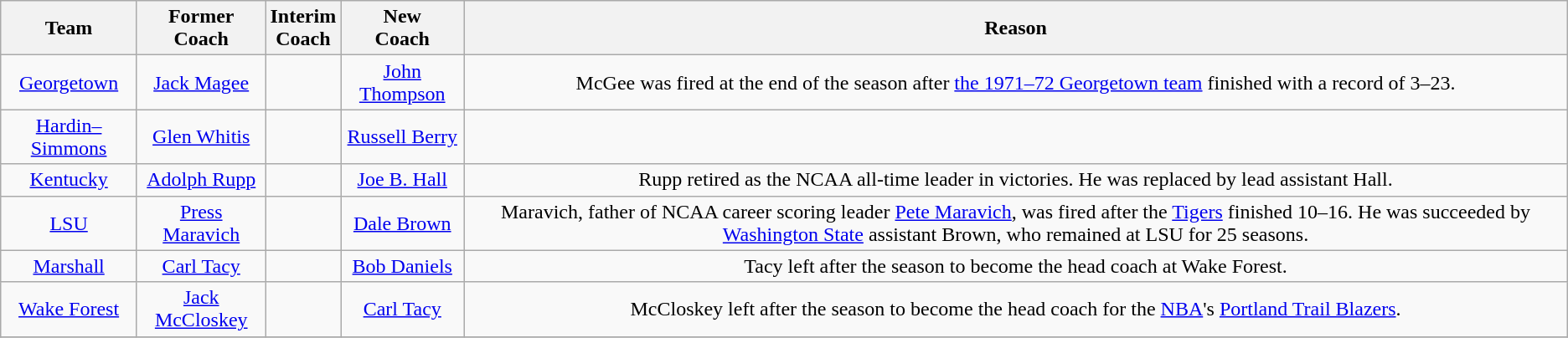<table class="wikitable" style="text-align:center;">
<tr>
<th>Team</th>
<th>Former<br>Coach</th>
<th>Interim<br>Coach</th>
<th>New<br>Coach</th>
<th>Reason</th>
</tr>
<tr>
<td><a href='#'>Georgetown</a></td>
<td><a href='#'>Jack Magee</a></td>
<td></td>
<td><a href='#'>John Thompson</a></td>
<td>McGee was fired at the end of the season after <a href='#'>the 1971–72 Georgetown team</a> finished with a record of 3–23.</td>
</tr>
<tr>
<td><a href='#'>Hardin–Simmons</a></td>
<td><a href='#'>Glen Whitis</a></td>
<td></td>
<td><a href='#'>Russell Berry</a></td>
<td></td>
</tr>
<tr>
<td><a href='#'>Kentucky</a></td>
<td><a href='#'>Adolph Rupp</a></td>
<td></td>
<td><a href='#'>Joe B. Hall</a></td>
<td>Rupp retired as the NCAA all-time leader in victories. He was replaced by lead assistant Hall.</td>
</tr>
<tr>
<td><a href='#'>LSU</a></td>
<td><a href='#'>Press Maravich</a></td>
<td></td>
<td><a href='#'>Dale Brown</a></td>
<td>Maravich, father of NCAA career scoring leader <a href='#'>Pete Maravich</a>, was fired after the <a href='#'>Tigers</a> finished 10–16. He was succeeded by <a href='#'>Washington State</a> assistant Brown, who remained at LSU for 25 seasons.</td>
</tr>
<tr>
<td><a href='#'>Marshall</a></td>
<td><a href='#'>Carl Tacy</a></td>
<td></td>
<td><a href='#'>Bob Daniels</a></td>
<td>Tacy left after the season to become the head coach at Wake Forest.</td>
</tr>
<tr>
<td><a href='#'>Wake Forest</a></td>
<td><a href='#'>Jack McCloskey</a></td>
<td></td>
<td><a href='#'>Carl Tacy</a></td>
<td>McCloskey left after the season to become the head coach for the <a href='#'>NBA</a>'s <a href='#'>Portland Trail Blazers</a>.</td>
</tr>
<tr>
</tr>
</table>
